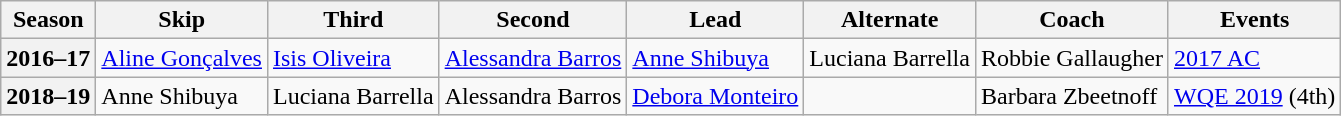<table class="wikitable">
<tr>
<th scope="col">Season</th>
<th scope="col">Skip</th>
<th scope="col">Third</th>
<th scope="col">Second</th>
<th scope="col">Lead</th>
<th scope="col">Alternate</th>
<th scope="col">Coach</th>
<th scope="col">Events</th>
</tr>
<tr>
<th scope="row">2016–17</th>
<td><a href='#'>Aline Gonçalves</a></td>
<td><a href='#'>Isis Oliveira</a></td>
<td><a href='#'>Alessandra Barros</a></td>
<td><a href='#'>Anne Shibuya</a></td>
<td>Luciana Barrella</td>
<td>Robbie Gallaugher</td>
<td><a href='#'>2017 AC</a> </td>
</tr>
<tr>
<th scope="row">2018–19</th>
<td>Anne Shibuya</td>
<td>Luciana Barrella</td>
<td>Alessandra Barros</td>
<td><a href='#'>Debora Monteiro</a></td>
<td></td>
<td>Barbara Zbeetnoff</td>
<td><a href='#'>WQE 2019</a> (4th)</td>
</tr>
</table>
